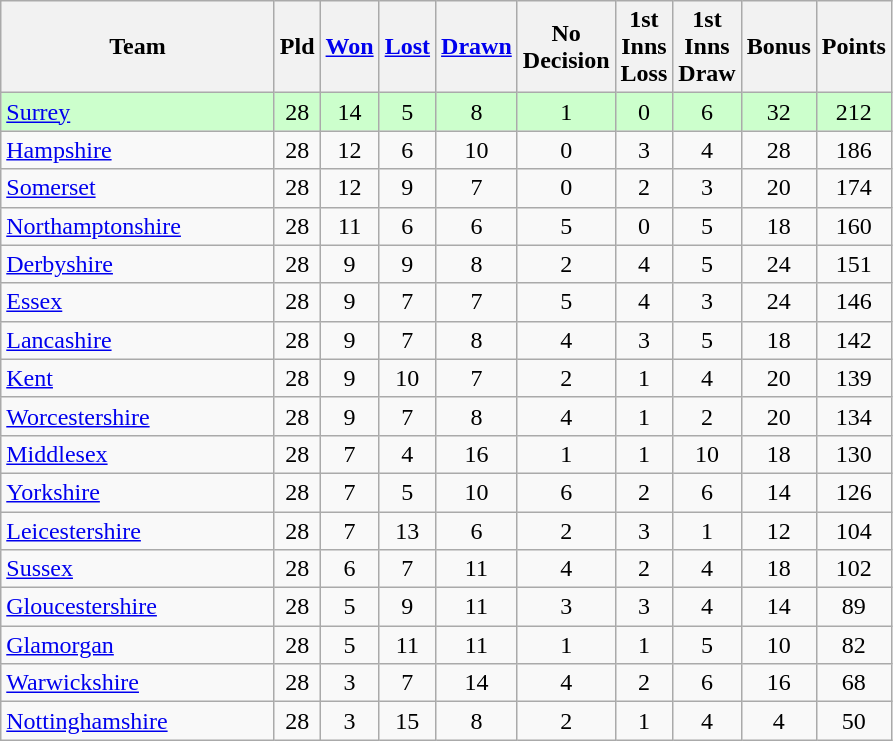<table class="wikitable" style="text-align:center;">
<tr>
<th width=175>Team</th>
<th width=20 abbr="Played">Pld</th>
<th width=20 abbr="Won"><a href='#'>Won</a></th>
<th width=20 abbr="Lost"><a href='#'>Lost</a></th>
<th width=20 abbr="Drawn"><a href='#'>Drawn</a></th>
<th width=20 abbr="ND">No Decision</th>
<th width=20 abbr="1st L">1st Inns Loss</th>
<th width=20 abbr="1st D">1st Inns Draw</th>
<th width=20 abbr="Bonus Points">Bonus</th>
<th width=20 abbr="Points">Points</th>
</tr>
<tr style="background:#ccffcc;">
<td style="text-align:left;"><a href='#'>Surrey</a></td>
<td>28</td>
<td>14</td>
<td>5</td>
<td>8</td>
<td>1</td>
<td>0</td>
<td>6</td>
<td>32</td>
<td>212</td>
</tr>
<tr>
<td style="text-align:left;"><a href='#'>Hampshire</a></td>
<td>28</td>
<td>12</td>
<td>6</td>
<td>10</td>
<td>0</td>
<td>3</td>
<td>4</td>
<td>28</td>
<td>186</td>
</tr>
<tr>
<td style="text-align:left;"><a href='#'>Somerset</a></td>
<td>28</td>
<td>12</td>
<td>9</td>
<td>7</td>
<td>0</td>
<td>2</td>
<td>3</td>
<td>20</td>
<td>174</td>
</tr>
<tr>
<td style="text-align:left;"><a href='#'>Northamptonshire</a></td>
<td>28</td>
<td>11</td>
<td>6</td>
<td>6</td>
<td>5</td>
<td>0</td>
<td>5</td>
<td>18</td>
<td>160</td>
</tr>
<tr>
<td style="text-align:left;"><a href='#'>Derbyshire</a></td>
<td>28</td>
<td>9</td>
<td>9</td>
<td>8</td>
<td>2</td>
<td>4</td>
<td>5</td>
<td>24</td>
<td>151</td>
</tr>
<tr>
<td style="text-align:left;"><a href='#'>Essex</a></td>
<td>28</td>
<td>9</td>
<td>7</td>
<td>7</td>
<td>5</td>
<td>4</td>
<td>3</td>
<td>24</td>
<td>146</td>
</tr>
<tr>
<td style="text-align:left;"><a href='#'>Lancashire</a></td>
<td>28</td>
<td>9</td>
<td>7</td>
<td>8</td>
<td>4</td>
<td>3</td>
<td>5</td>
<td>18</td>
<td>142</td>
</tr>
<tr>
<td style="text-align:left;"><a href='#'>Kent</a></td>
<td>28</td>
<td>9</td>
<td>10</td>
<td>7</td>
<td>2</td>
<td>1</td>
<td>4</td>
<td>20</td>
<td>139</td>
</tr>
<tr>
<td style="text-align:left;"><a href='#'>Worcestershire</a></td>
<td>28</td>
<td>9</td>
<td>7</td>
<td>8</td>
<td>4</td>
<td>1</td>
<td>2</td>
<td>20</td>
<td>134</td>
</tr>
<tr>
<td style="text-align:left;"><a href='#'>Middlesex</a></td>
<td>28</td>
<td>7</td>
<td>4</td>
<td>16</td>
<td>1</td>
<td>1</td>
<td>10</td>
<td>18</td>
<td>130</td>
</tr>
<tr>
<td style="text-align:left;"><a href='#'>Yorkshire</a></td>
<td>28</td>
<td>7</td>
<td>5</td>
<td>10</td>
<td>6</td>
<td>2</td>
<td>6</td>
<td>14</td>
<td>126</td>
</tr>
<tr>
<td style="text-align:left;"><a href='#'>Leicestershire</a></td>
<td>28</td>
<td>7</td>
<td>13</td>
<td>6</td>
<td>2</td>
<td>3</td>
<td>1</td>
<td>12</td>
<td>104</td>
</tr>
<tr>
<td style="text-align:left;"><a href='#'>Sussex</a></td>
<td>28</td>
<td>6</td>
<td>7</td>
<td>11</td>
<td>4</td>
<td>2</td>
<td>4</td>
<td>18</td>
<td>102</td>
</tr>
<tr>
<td style="text-align:left;"><a href='#'>Gloucestershire</a></td>
<td>28</td>
<td>5</td>
<td>9</td>
<td>11</td>
<td>3</td>
<td>3</td>
<td>4</td>
<td>14</td>
<td>89</td>
</tr>
<tr>
<td style="text-align:left;"><a href='#'>Glamorgan</a></td>
<td>28</td>
<td>5</td>
<td>11</td>
<td>11</td>
<td>1</td>
<td>1</td>
<td>5</td>
<td>10</td>
<td>82</td>
</tr>
<tr>
<td style="text-align:left;"><a href='#'>Warwickshire</a></td>
<td>28</td>
<td>3</td>
<td>7</td>
<td>14</td>
<td>4</td>
<td>2</td>
<td>6</td>
<td>16</td>
<td>68</td>
</tr>
<tr>
<td style="text-align:left;"><a href='#'>Nottinghamshire</a></td>
<td>28</td>
<td>3</td>
<td>15</td>
<td>8</td>
<td>2</td>
<td>1</td>
<td>4</td>
<td>4</td>
<td>50</td>
</tr>
</table>
